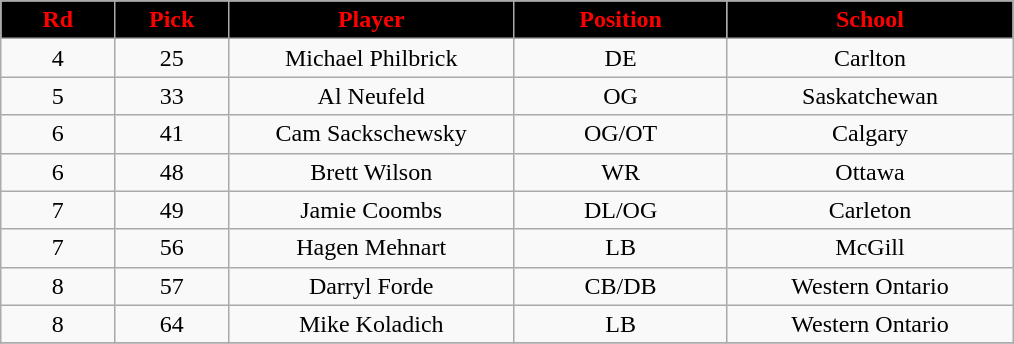<table class="wikitable sortable">
<tr>
<th style="background:black;color:#FF0000;"  width="8%">Rd</th>
<th style="background:black;color:#FF0000;"  width="8%">Pick</th>
<th style="background:black;color:#FF0000;"  width="20%">Player</th>
<th style="background:black;color:#FF0000;"  width="15%">Position</th>
<th style="background:black;color:#FF0000;"  width="20%">School</th>
</tr>
<tr align="center">
<td align=center>4</td>
<td>25</td>
<td>Michael Philbrick</td>
<td>DE</td>
<td>Carlton</td>
</tr>
<tr align="center">
<td align=center>5</td>
<td>33</td>
<td>Al Neufeld</td>
<td>OG</td>
<td>Saskatchewan</td>
</tr>
<tr align="center">
<td align=center>6</td>
<td>41</td>
<td>Cam Sackschewsky</td>
<td>OG/OT</td>
<td>Calgary</td>
</tr>
<tr align="center">
<td align=center>6</td>
<td>48</td>
<td>Brett Wilson</td>
<td>WR</td>
<td>Ottawa</td>
</tr>
<tr align="center">
<td align=center>7</td>
<td>49</td>
<td>Jamie Coombs</td>
<td>DL/OG</td>
<td>Carleton</td>
</tr>
<tr align="center">
<td align=center>7</td>
<td>56</td>
<td>Hagen Mehnart</td>
<td>LB</td>
<td>McGill</td>
</tr>
<tr align="center">
<td align=center>8</td>
<td>57</td>
<td>Darryl Forde</td>
<td>CB/DB</td>
<td>Western Ontario</td>
</tr>
<tr align="center">
<td align=center>8</td>
<td>64</td>
<td>Mike Koladich</td>
<td>LB</td>
<td>Western Ontario</td>
</tr>
<tr>
</tr>
</table>
